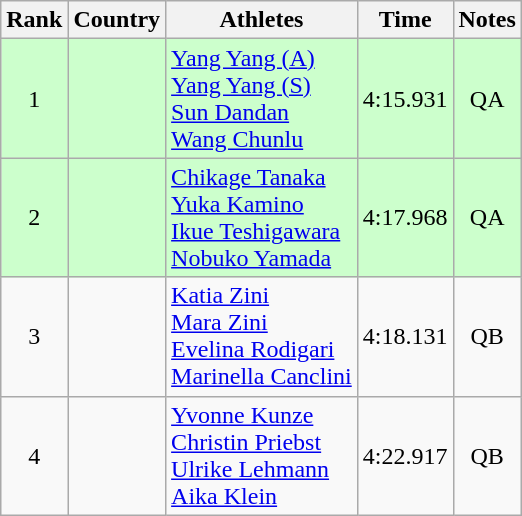<table class="wikitable" style="text-align:center">
<tr>
<th>Rank</th>
<th>Country</th>
<th>Athletes</th>
<th>Time</th>
<th>Notes</th>
</tr>
<tr bgcolor=ccffcc>
<td>1</td>
<td align=left></td>
<td align=left><a href='#'>Yang Yang (A)</a> <br> <a href='#'>Yang Yang (S)</a> <br> <a href='#'>Sun Dandan</a> <br> <a href='#'>Wang Chunlu</a></td>
<td>4:15.931</td>
<td>QA</td>
</tr>
<tr bgcolor=ccffcc>
<td>2</td>
<td align=left></td>
<td align=left><a href='#'>Chikage Tanaka</a> <br> <a href='#'>Yuka Kamino</a> <br> <a href='#'>Ikue Teshigawara</a> <br> <a href='#'>Nobuko Yamada</a></td>
<td>4:17.968</td>
<td>QA</td>
</tr>
<tr>
<td>3</td>
<td align=left></td>
<td align=left><a href='#'>Katia Zini</a> <br> <a href='#'>Mara Zini</a> <br> <a href='#'>Evelina Rodigari</a> <br> <a href='#'>Marinella Canclini</a></td>
<td>4:18.131</td>
<td>QB</td>
</tr>
<tr>
<td>4</td>
<td align=left></td>
<td align=left><a href='#'>Yvonne Kunze</a> <br> <a href='#'>Christin Priebst</a> <br> <a href='#'>Ulrike Lehmann</a> <br> <a href='#'>Aika Klein</a></td>
<td>4:22.917</td>
<td>QB</td>
</tr>
</table>
